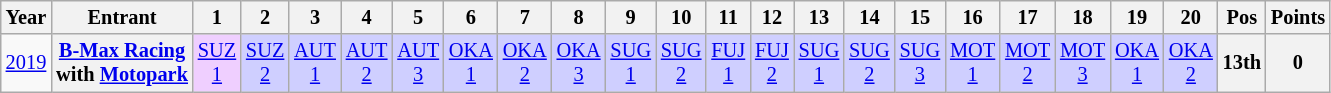<table class="wikitable" style="text-align:center; font-size:85%">
<tr>
<th>Year</th>
<th>Entrant</th>
<th>1</th>
<th>2</th>
<th>3</th>
<th>4</th>
<th>5</th>
<th>6</th>
<th>7</th>
<th>8</th>
<th>9</th>
<th>10</th>
<th>11</th>
<th>12</th>
<th>13</th>
<th>14</th>
<th>15</th>
<th>16</th>
<th>17</th>
<th>18</th>
<th>19</th>
<th>20</th>
<th>Pos</th>
<th>Points</th>
</tr>
<tr>
<td><a href='#'>2019</a></td>
<th nowrap><a href='#'>B-Max Racing</a><br>with <a href='#'>Motopark</a></th>
<td style="background:#EFCFFF;"><a href='#'>SUZ<br>1</a><br></td>
<td style="background:#CFCFFF;"><a href='#'>SUZ<br>2</a><br></td>
<td style="background:#CFCFFF;"><a href='#'>AUT<br>1</a><br></td>
<td style="background:#CFCFFF;"><a href='#'>AUT<br>2</a><br></td>
<td style="background:#CFCFFF;"><a href='#'>AUT<br>3</a><br></td>
<td style="background:#CFCFFF;"><a href='#'>OKA<br>1</a><br></td>
<td style="background:#CFCFFF;"><a href='#'>OKA<br>2</a><br></td>
<td style="background:#CFCFFF;"><a href='#'>OKA<br>3</a><br></td>
<td style="background:#CFCFFF;"><a href='#'>SUG<br>1</a><br></td>
<td style="background:#CFCFFF;"><a href='#'>SUG<br>2</a><br></td>
<td style="background:#CFCFFF;"><a href='#'>FUJ<br>1</a><br></td>
<td style="background:#CFCFFF;"><a href='#'>FUJ<br>2</a><br></td>
<td style="background:#CFCFFF;"><a href='#'>SUG<br>1</a><br></td>
<td style="background:#CFCFFF;"><a href='#'>SUG<br>2</a><br></td>
<td style="background:#CFCFFF;"><a href='#'>SUG<br>3</a><br></td>
<td style="background:#CFCFFF;"><a href='#'>MOT<br>1</a><br></td>
<td style="background:#CFCFFF;"><a href='#'>MOT<br>2</a><br></td>
<td style="background:#CFCFFF;"><a href='#'>MOT<br>3</a><br></td>
<td style="background:#CFCFFF;"><a href='#'>OKA<br>1</a><br></td>
<td style="background:#CFCFFF;"><a href='#'>OKA<br>2</a><br></td>
<th>13th</th>
<th>0</th>
</tr>
</table>
